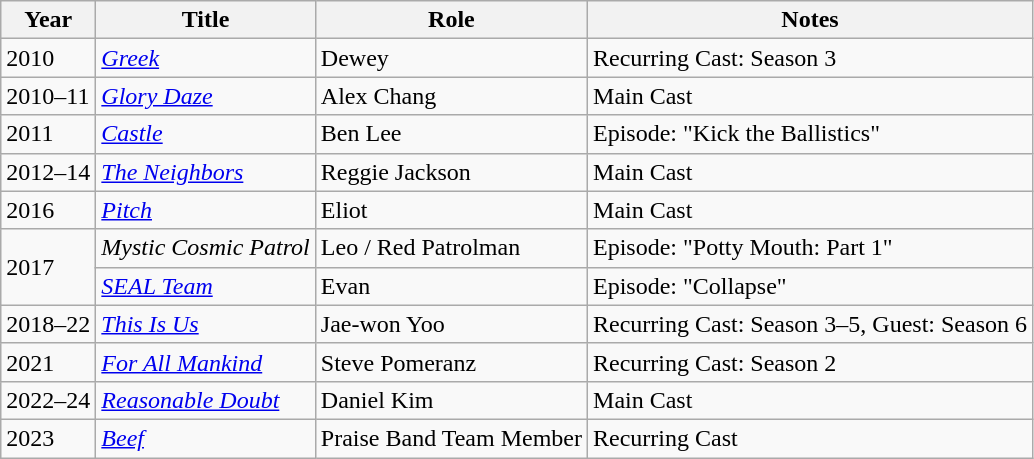<table class="wikitable sortable">
<tr>
<th>Year</th>
<th>Title</th>
<th>Role</th>
<th>Notes</th>
</tr>
<tr>
<td>2010</td>
<td><a href='#'><em>Greek</em></a></td>
<td>Dewey</td>
<td>Recurring Cast: Season 3</td>
</tr>
<tr>
<td>2010–11</td>
<td><a href='#'><em>Glory Daze</em></a></td>
<td>Alex Chang</td>
<td>Main Cast</td>
</tr>
<tr>
<td>2011</td>
<td><a href='#'><em>Castle</em></a></td>
<td>Ben Lee</td>
<td>Episode: "Kick the Ballistics"</td>
</tr>
<tr>
<td>2012–14</td>
<td><a href='#'><em>The Neighbors</em></a></td>
<td>Reggie Jackson</td>
<td>Main Cast</td>
</tr>
<tr>
<td>2016</td>
<td><a href='#'><em>Pitch</em></a></td>
<td>Eliot</td>
<td>Main Cast</td>
</tr>
<tr>
<td rowspan="2">2017</td>
<td><em>Mystic Cosmic Patrol</em></td>
<td>Leo / Red Patrolman</td>
<td>Episode: "Potty Mouth: Part 1"</td>
</tr>
<tr>
<td><a href='#'><em>SEAL Team</em></a></td>
<td>Evan</td>
<td>Episode: "Collapse"</td>
</tr>
<tr>
<td>2018–22</td>
<td><em><a href='#'>This Is Us</a></em></td>
<td>Jae-won Yoo</td>
<td>Recurring Cast: Season 3–5, Guest: Season 6</td>
</tr>
<tr>
<td>2021</td>
<td><a href='#'><em>For All Mankind</em></a></td>
<td>Steve Pomeranz</td>
<td>Recurring Cast: Season 2</td>
</tr>
<tr>
<td>2022–24</td>
<td><a href='#'><em>Reasonable Doubt</em></a></td>
<td>Daniel Kim</td>
<td>Main Cast</td>
</tr>
<tr>
<td>2023</td>
<td><em><a href='#'>Beef</a></em></td>
<td>Praise Band Team Member</td>
<td>Recurring Cast</td>
</tr>
</table>
